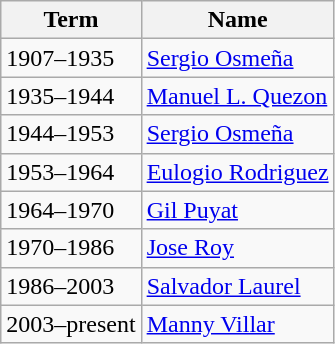<table class="wikitable">
<tr>
<th>Term</th>
<th>Name</th>
</tr>
<tr>
<td>1907–1935</td>
<td><a href='#'>Sergio Osmeña</a></td>
</tr>
<tr>
<td>1935–1944</td>
<td><a href='#'>Manuel L. Quezon</a></td>
</tr>
<tr>
<td>1944–1953</td>
<td><a href='#'>Sergio Osmeña</a></td>
</tr>
<tr>
<td>1953–1964</td>
<td><a href='#'>Eulogio Rodriguez</a></td>
</tr>
<tr>
<td>1964–1970</td>
<td><a href='#'>Gil Puyat</a></td>
</tr>
<tr>
<td>1970–1986</td>
<td><a href='#'>Jose Roy</a></td>
</tr>
<tr>
<td>1986–2003</td>
<td><a href='#'>Salvador Laurel</a></td>
</tr>
<tr>
<td>2003–present</td>
<td><a href='#'>Manny Villar</a></td>
</tr>
</table>
